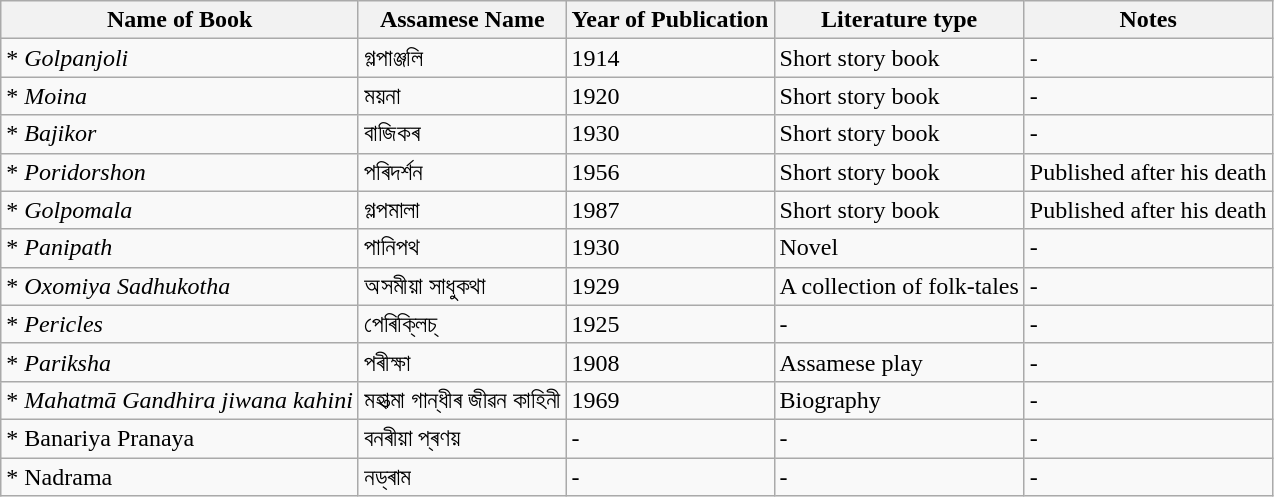<table class="wikitable sortable">
<tr>
<th>Name of Book</th>
<th>Assamese Name</th>
<th>Year of Publication</th>
<th>Literature type</th>
<th>Notes</th>
</tr>
<tr>
<td>* <em>Golpanjoli</em></td>
<td>গল্পাঞ্জলি</td>
<td>1914</td>
<td>Short story book</td>
<td>-</td>
</tr>
<tr>
<td>* <em>Moina</em></td>
<td>ময়না</td>
<td>1920</td>
<td>Short story book</td>
<td>-</td>
</tr>
<tr>
<td>* <em>Bajikor</em></td>
<td>বাজিকৰ</td>
<td>1930</td>
<td>Short story book</td>
<td>-</td>
</tr>
<tr>
<td>* <em>Poridorshon</em></td>
<td>পৰিদৰ্শন</td>
<td>1956</td>
<td>Short story book</td>
<td>Published after his death</td>
</tr>
<tr>
<td>* <em>Golpomala</em></td>
<td>গল্পমালা</td>
<td>1987</td>
<td>Short story book</td>
<td>Published after his death</td>
</tr>
<tr>
<td>* <em>Panipath</em></td>
<td>পানিপথ</td>
<td>1930</td>
<td>Novel</td>
<td>-</td>
</tr>
<tr>
<td>* <em>Oxomiya Sadhukotha</em></td>
<td>অসমীয়া সাধুকথা</td>
<td>1929</td>
<td>A collection of folk-tales</td>
<td>-</td>
</tr>
<tr>
<td>* <em>Pericles</em></td>
<td>পেৰিক্লিচ্</td>
<td>1925</td>
<td>-</td>
<td>-</td>
</tr>
<tr>
<td>* <em>Pariksha</em></td>
<td>পৰীক্ষা</td>
<td>1908</td>
<td>Assamese play</td>
<td>-</td>
</tr>
<tr>
<td>* <em>Mahatmā Gandhira jiwana kahini</em></td>
<td>মহাত্মা গান্ধীৰ জীৱন কাহিনী</td>
<td>1969</td>
<td>Biography</td>
<td>-</td>
</tr>
<tr>
<td>* Banariya Pranaya</td>
<td>বনৰীয়া প্ৰণয়</td>
<td>-</td>
<td>-</td>
<td>-</td>
</tr>
<tr>
<td>* Nadrama</td>
<td>নড্ৰাম</td>
<td>-</td>
<td>-</td>
<td>-</td>
</tr>
</table>
